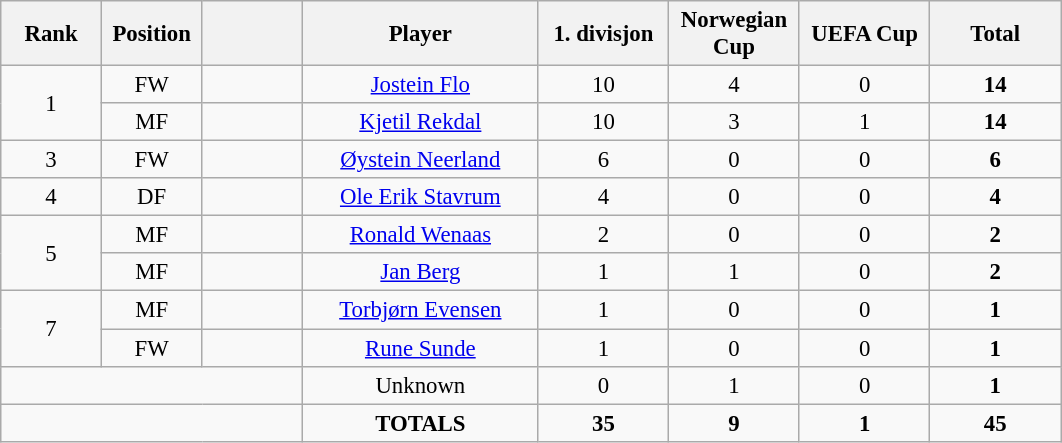<table class="wikitable" style="font-size: 95%; text-align: center;">
<tr>
<th width=60>Rank</th>
<th width=60>Position</th>
<th width=60></th>
<th width=150>Player</th>
<th width=80>1. divisjon</th>
<th width=80>Norwegian Cup</th>
<th width=80>UEFA Cup</th>
<th width=80><strong>Total</strong></th>
</tr>
<tr>
<td rowspan="2">1</td>
<td>FW</td>
<td></td>
<td><a href='#'>Jostein Flo</a></td>
<td>10</td>
<td>4</td>
<td>0</td>
<td><strong>14</strong></td>
</tr>
<tr>
<td>MF</td>
<td></td>
<td><a href='#'>Kjetil Rekdal</a></td>
<td>10</td>
<td>3</td>
<td>1</td>
<td><strong>14</strong></td>
</tr>
<tr>
<td>3</td>
<td>FW</td>
<td></td>
<td><a href='#'>Øystein Neerland</a></td>
<td>6</td>
<td>0</td>
<td>0</td>
<td><strong>6</strong></td>
</tr>
<tr>
<td>4</td>
<td>DF</td>
<td></td>
<td><a href='#'>Ole Erik Stavrum</a></td>
<td>4</td>
<td>0</td>
<td>0</td>
<td><strong>4</strong></td>
</tr>
<tr>
<td rowspan="2">5</td>
<td>MF</td>
<td></td>
<td><a href='#'>Ronald Wenaas</a></td>
<td>2</td>
<td>0</td>
<td>0</td>
<td><strong>2</strong></td>
</tr>
<tr>
<td>MF</td>
<td></td>
<td><a href='#'>Jan Berg</a></td>
<td>1</td>
<td>1</td>
<td>0</td>
<td><strong>2</strong></td>
</tr>
<tr>
<td rowspan="2">7</td>
<td>MF</td>
<td></td>
<td><a href='#'>Torbjørn Evensen</a></td>
<td>1</td>
<td>0</td>
<td>0</td>
<td><strong>1</strong></td>
</tr>
<tr>
<td>FW</td>
<td></td>
<td><a href='#'>Rune Sunde</a></td>
<td>1</td>
<td>0</td>
<td>0</td>
<td><strong>1</strong></td>
</tr>
<tr>
<td colspan="3"></td>
<td>Unknown</td>
<td>0</td>
<td>1</td>
<td>0</td>
<td><strong>1</strong></td>
</tr>
<tr>
<td colspan="3"></td>
<td><strong>TOTALS</strong></td>
<td><strong>35</strong></td>
<td><strong>9</strong></td>
<td><strong>1</strong></td>
<td><strong>45</strong></td>
</tr>
</table>
